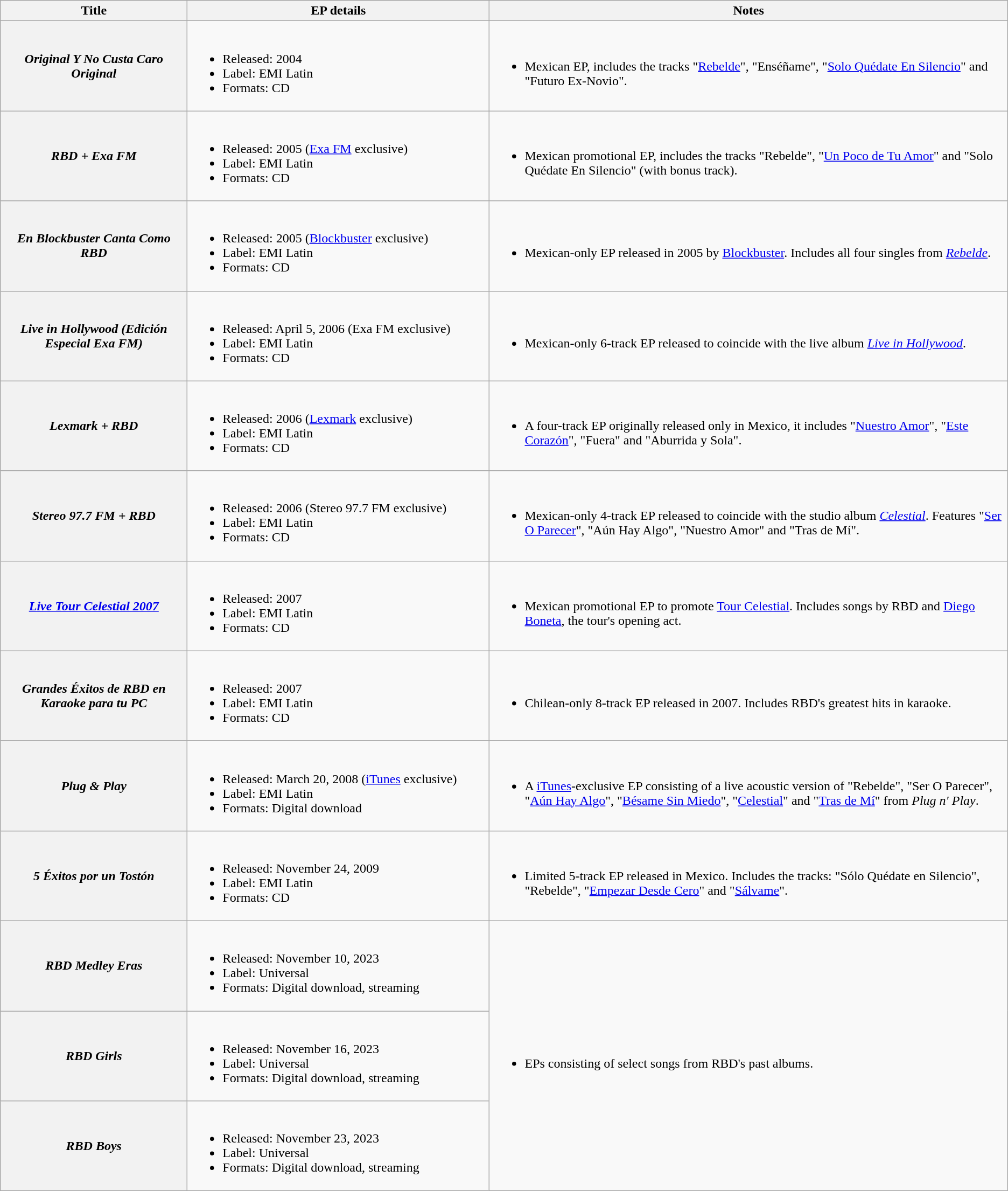<table class="wikitable plainrowheaders">
<tr>
<th scope="col" style="width:14em;">Title</th>
<th scope="col" width=30%>EP details</th>
<th scope="col">Notes</th>
</tr>
<tr>
<th scope="row"><em>Original Y No Custa Caro Original</em></th>
<td><br><ul><li>Released: 2004</li><li>Label: EMI Latin</li><li>Formats: CD</li></ul></td>
<td><br><ul><li>Mexican EP, includes the tracks "<a href='#'>Rebelde</a>", "Enséñame", "<a href='#'>Solo Quédate En Silencio</a>" and "Futuro Ex-Novio".</li></ul></td>
</tr>
<tr>
<th scope="row"><em>RBD + Exa FM</em></th>
<td><br><ul><li>Released: 2005 (<a href='#'>Exa FM</a> exclusive)</li><li>Label: EMI Latin</li><li>Formats: CD</li></ul></td>
<td><br><ul><li>Mexican promotional EP, includes the tracks "Rebelde", "<a href='#'>Un Poco de Tu Amor</a>" and "Solo Quédate En Silencio" (with bonus track).</li></ul></td>
</tr>
<tr>
<th scope="row"><em>En Blockbuster Canta Como RBD</em></th>
<td><br><ul><li>Released: 2005 (<a href='#'>Blockbuster</a> exclusive)</li><li>Label: EMI Latin</li><li>Formats: CD</li></ul></td>
<td><br><ul><li>Mexican-only EP released in 2005 by <a href='#'>Blockbuster</a>. Includes all four singles from <em><a href='#'>Rebelde</a></em>.</li></ul></td>
</tr>
<tr>
<th scope="row"><em>Live in Hollywood (Edición Especial Exa FM)</em></th>
<td><br><ul><li>Released: April 5, 2006 (Exa FM exclusive)</li><li>Label: EMI Latin</li><li>Formats: CD</li></ul></td>
<td><br><ul><li>Mexican-only 6-track EP released to coincide with the live album <em><a href='#'>Live in Hollywood</a></em>.</li></ul></td>
</tr>
<tr>
<th scope="row"><em>Lexmark + RBD</em></th>
<td><br><ul><li>Released: 2006 (<a href='#'>Lexmark</a> exclusive)</li><li>Label: EMI Latin</li><li>Formats: CD</li></ul></td>
<td><br><ul><li>A four-track EP originally released only in Mexico, it includes "<a href='#'>Nuestro Amor</a>", "<a href='#'>Este Corazón</a>", "Fuera" and "Aburrida y Sola".</li></ul></td>
</tr>
<tr>
<th scope="row"><em>Stereo 97.7 FM + RBD</em></th>
<td><br><ul><li>Released: 2006 (Stereo 97.7 FM exclusive)</li><li>Label: EMI Latin</li><li>Formats: CD</li></ul></td>
<td><br><ul><li>Mexican-only 4-track EP released to coincide with the studio album <em><a href='#'>Celestial</a></em>. Features "<a href='#'>Ser O Parecer</a>", "Aún Hay Algo", "Nuestro Amor" and "Tras de Mí".</li></ul></td>
</tr>
<tr>
<th scope="row"><em><a href='#'>Live Tour Celestial 2007</a></em></th>
<td><br><ul><li>Released: 2007</li><li>Label: EMI Latin</li><li>Formats: CD</li></ul></td>
<td><br><ul><li>Mexican promotional EP to promote <a href='#'>Tour Celestial</a>. Includes songs by RBD and <a href='#'>Diego Boneta</a>, the tour's opening act.</li></ul></td>
</tr>
<tr>
<th scope="row"><em>Grandes Éxitos de RBD en Karaoke para tu PC</em></th>
<td><br><ul><li>Released: 2007</li><li>Label: EMI Latin</li><li>Formats: CD</li></ul></td>
<td><br><ul><li>Chilean-only 8-track EP released in 2007. Includes RBD's greatest hits in karaoke.</li></ul></td>
</tr>
<tr>
<th scope="row"><em>Plug & Play</em></th>
<td><br><ul><li>Released: March 20, 2008 (<a href='#'>iTunes</a> exclusive)</li><li>Label: EMI Latin</li><li>Formats: Digital download</li></ul></td>
<td><br><ul><li>A <a href='#'>iTunes</a>-exclusive EP consisting of a live acoustic version of "Rebelde", "Ser O Parecer", "<a href='#'>Aún Hay Algo</a>", "<a href='#'>Bésame Sin Miedo</a>", "<a href='#'>Celestial</a>" and "<a href='#'>Tras de Mí</a>" from <em>Plug n' Play</em>.</li></ul></td>
</tr>
<tr>
<th scope="row"><em>5 Éxitos por un Tostón</em></th>
<td><br><ul><li>Released: November 24, 2009</li><li>Label: EMI Latin</li><li>Formats: CD</li></ul></td>
<td><br><ul><li>Limited 5-track EP released in Mexico. Includes the tracks: "Sólo Quédate en Silencio", "Rebelde", "<a href='#'>Empezar Desde Cero</a>" and "<a href='#'>Sálvame</a>".</li></ul></td>
</tr>
<tr>
<th scope="row"><em>RBD Medley Eras</em></th>
<td><br><ul><li>Released: November 10, 2023</li><li>Label: Universal</li><li>Formats: Digital download, streaming</li></ul></td>
<td rowspan="3"><br><ul><li>EPs consisting of select songs from RBD's past albums.</li></ul></td>
</tr>
<tr>
<th scope="row"><em>RBD Girls</em></th>
<td><br><ul><li>Released: November 16, 2023</li><li>Label: Universal</li><li>Formats: Digital download, streaming</li></ul></td>
</tr>
<tr>
<th scope="row"><em>RBD Boys</em></th>
<td><br><ul><li>Released: November 23, 2023</li><li>Label: Universal</li><li>Formats: Digital download, streaming</li></ul></td>
</tr>
</table>
